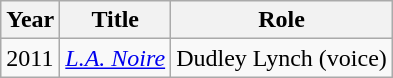<table class="wikitable sortable">
<tr>
<th>Year</th>
<th>Title</th>
<th>Role</th>
</tr>
<tr>
<td>2011</td>
<td><em><a href='#'>L.A. Noire</a></em></td>
<td>Dudley Lynch (voice)</td>
</tr>
</table>
